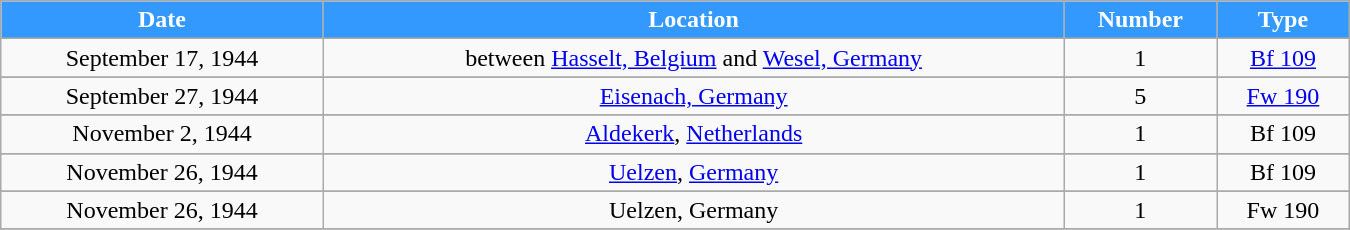<table align=center class="wikitable" style="width:900px;">
<tr style="color:white;">
<th style="background-color: #3399ff">Date</th>
<th style="background-color: #3399ff">Location</th>
<th style="background-color: #3399ff">Number</th>
<th style="background-color: #3399ff">Type</th>
</tr>
<tr>
<td align=center>September 17, 1944</td>
<td align=center>between <a href='#'>Hasselt, Belgium</a> and <a href='#'>Wesel, Germany</a></td>
<td align=center>1</td>
<td align=center><a href='#'>Bf 109</a></td>
</tr>
<tr style="background: #eeeeee;">
</tr>
<tr>
<td align=center>September 27, 1944</td>
<td align=center><a href='#'>Eisenach, Germany</a></td>
<td align=center>5</td>
<td align=center><a href='#'>Fw 190</a></td>
</tr>
<tr>
</tr>
<tr style="background: #eeeeee;">
</tr>
<tr>
<td align=center>November 2, 1944</td>
<td align=center><a href='#'>Aldekerk</a>, <a href='#'>Netherlands</a></td>
<td align=center>1</td>
<td align=center>Bf 109</td>
</tr>
<tr>
</tr>
<tr style="background: #eeeeee;">
</tr>
<tr>
<td align=center>November 26, 1944</td>
<td align=center><a href='#'>Uelzen</a>, <a href='#'>Germany</a></td>
<td align=center>1</td>
<td align=center>Bf 109</td>
</tr>
<tr>
</tr>
<tr style="background: #eeeeee;">
</tr>
<tr>
<td align=center>November 26, 1944</td>
<td align=center>Uelzen, Germany</td>
<td align=center>1</td>
<td align=center>Fw 190</td>
</tr>
<tr>
</tr>
</table>
